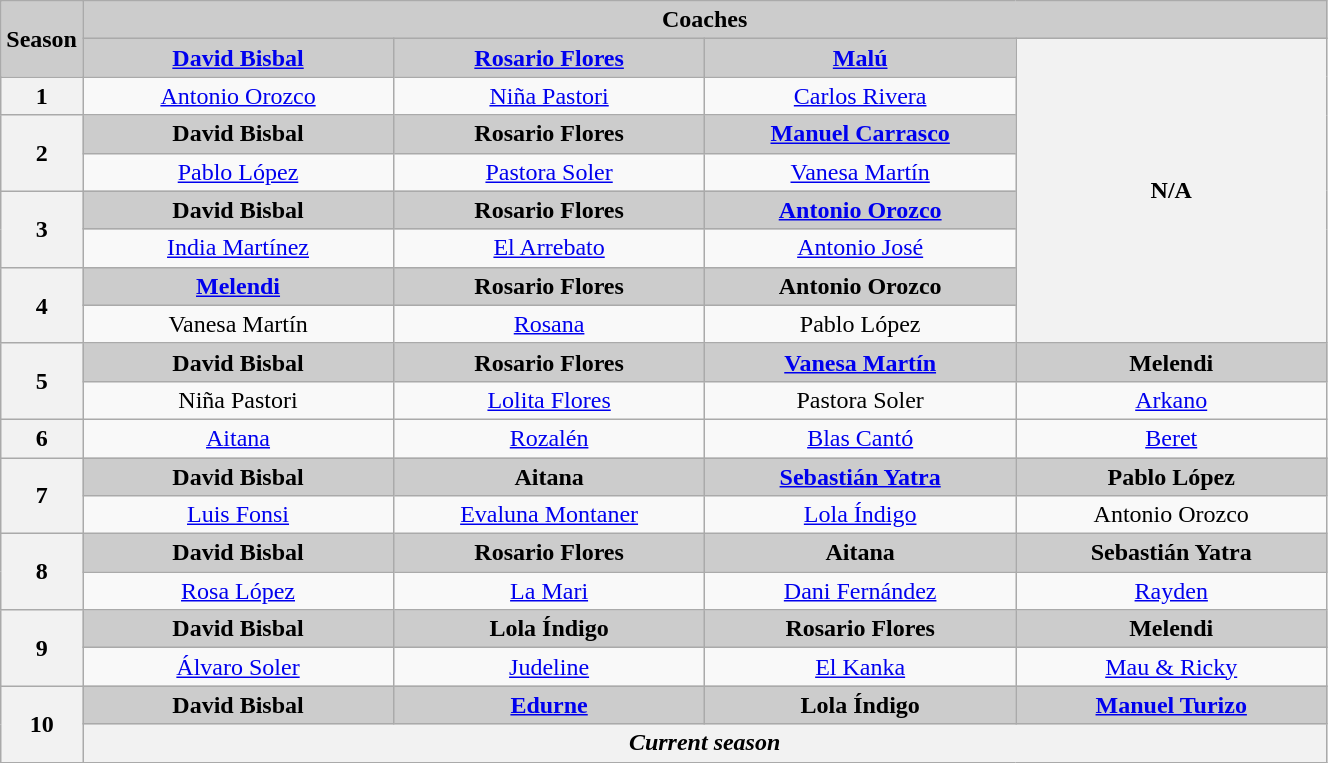<table class="wikitable" style="text-align: center">
<tr>
<th style="background:#ccc" rowspan="2">Season</th>
<th style="background:#ccc" colspan="4">Coaches</th>
</tr>
<tr>
<th style="background:#ccc" width="200"><a href='#'>David Bisbal</a></th>
<th style="background:#ccc" width="200"><a href='#'>Rosario Flores</a></th>
<th style="background:#ccc" width="200"><a href='#'>Malú</a></th>
<th rowspan="8">N/A</th>
</tr>
<tr>
<th scope="row">1</th>
<td><a href='#'>Antonio Orozco</a></td>
<td><a href='#'>Niña Pastori</a></td>
<td><a href='#'>Carlos Rivera</a></td>
</tr>
<tr>
<th rowspan="2">2</th>
<th style="background:#ccc" width="200">David Bisbal</th>
<th style="background:#ccc" width="200">Rosario Flores</th>
<th style="background:#ccc" width="200"><a href='#'>Manuel Carrasco</a></th>
</tr>
<tr>
<td><a href='#'>Pablo López</a></td>
<td><a href='#'>Pastora Soler</a></td>
<td><a href='#'>Vanesa Martín</a></td>
</tr>
<tr>
<th rowspan="2">3</th>
<th style="background:#ccc" width="200">David Bisbal</th>
<th style="background:#ccc" width="200">Rosario Flores</th>
<th style="background:#ccc" width="200"><a href='#'>Antonio Orozco</a></th>
</tr>
<tr>
<td><a href='#'>India Martínez</a></td>
<td><a href='#'>El Arrebato</a></td>
<td><a href='#'>Antonio José</a></td>
</tr>
<tr>
<th rowspan="2">4</th>
<th style="background:#ccc" width="200"><a href='#'>Melendi</a></th>
<th style="background:#ccc" width="200">Rosario Flores</th>
<th style="background:#ccc" width="200">Antonio Orozco</th>
</tr>
<tr>
<td>Vanesa Martín</td>
<td><a href='#'>Rosana</a></td>
<td>Pablo López</td>
</tr>
<tr>
<th rowspan="2">5</th>
<th style="background:#ccc" width="200">David Bisbal</th>
<th style="background:#ccc" width="200">Rosario Flores</th>
<th style="background:#ccc" width="200"><a href='#'>Vanesa Martín</a></th>
<th style="background:#ccc" width="200">Melendi</th>
</tr>
<tr>
<td>Niña Pastori</td>
<td><a href='#'>Lolita Flores</a></td>
<td>Pastora Soler</td>
<td><a href='#'>Arkano</a></td>
</tr>
<tr>
<th scope="row" align="center">6</th>
<td><a href='#'>Aitana</a></td>
<td><a href='#'>Rozalén</a></td>
<td><a href='#'>Blas Cantó</a></td>
<td><a href='#'>Beret</a></td>
</tr>
<tr>
<th rowspan="2">7</th>
<th style="background:#ccc" width="200">David Bisbal</th>
<th style="background:#ccc" width="200">Aitana</th>
<th style="background:#ccc" width="200"><a href='#'>Sebastián Yatra</a></th>
<th style="background:#ccc" width="200">Pablo López</th>
</tr>
<tr>
<td><a href='#'>Luis Fonsi</a></td>
<td><a href='#'>Evaluna Montaner</a></td>
<td><a href='#'>Lola Índigo</a></td>
<td>Antonio Orozco</td>
</tr>
<tr>
<th rowspan="2">8</th>
<th style="background:#ccc" width="200">David Bisbal</th>
<th style="background:#ccc" width="200">Rosario Flores</th>
<th style="background:#ccc" width="200">Aitana</th>
<th style="background:#ccc" width="200">Sebastián Yatra</th>
</tr>
<tr>
<td><a href='#'>Rosa López</a></td>
<td><a href='#'>La Mari</a></td>
<td><a href='#'>Dani Fernández</a></td>
<td><a href='#'>Rayden</a></td>
</tr>
<tr>
<th rowspan="2">9</th>
<th style="background:#ccc" width="200">David Bisbal</th>
<th style="background:#ccc" width="200">Lola Índigo</th>
<th style="background:#ccc" width="200">Rosario Flores</th>
<th style="background:#ccc" width="200">Melendi</th>
</tr>
<tr>
<td><a href='#'>Álvaro Soler</a></td>
<td><a href='#'>Judeline</a></td>
<td><a href='#'>El Kanka</a></td>
<td><a href='#'>Mau & Ricky</a></td>
</tr>
<tr>
<th rowspan="2">10</th>
<th style="background:#ccc" width="200">David Bisbal</th>
<th style="background:#ccc" width="200"><a href='#'>Edurne</a></th>
<th style="background:#ccc" width="200">Lola Índigo</th>
<th style="background:#ccc" width="200"><a href='#'>Manuel Turizo</a></th>
</tr>
<tr>
<th colspan="4"><em>Current season</em></th>
</tr>
</table>
